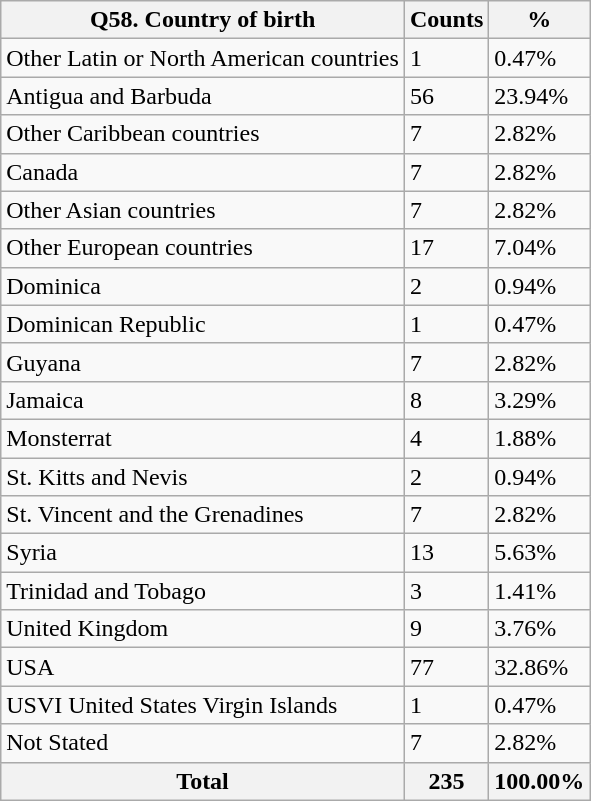<table class="wikitable sortable">
<tr>
<th>Q58. Country of birth</th>
<th>Counts</th>
<th>%</th>
</tr>
<tr>
<td>Other Latin or North American countries</td>
<td>1</td>
<td>0.47%</td>
</tr>
<tr>
<td>Antigua and Barbuda</td>
<td>56</td>
<td>23.94%</td>
</tr>
<tr>
<td>Other Caribbean countries</td>
<td>7</td>
<td>2.82%</td>
</tr>
<tr>
<td>Canada</td>
<td>7</td>
<td>2.82%</td>
</tr>
<tr>
<td>Other Asian countries</td>
<td>7</td>
<td>2.82%</td>
</tr>
<tr>
<td>Other European countries</td>
<td>17</td>
<td>7.04%</td>
</tr>
<tr>
<td>Dominica</td>
<td>2</td>
<td>0.94%</td>
</tr>
<tr>
<td>Dominican Republic</td>
<td>1</td>
<td>0.47%</td>
</tr>
<tr>
<td>Guyana</td>
<td>7</td>
<td>2.82%</td>
</tr>
<tr>
<td>Jamaica</td>
<td>8</td>
<td>3.29%</td>
</tr>
<tr>
<td>Monsterrat</td>
<td>4</td>
<td>1.88%</td>
</tr>
<tr>
<td>St. Kitts and Nevis</td>
<td>2</td>
<td>0.94%</td>
</tr>
<tr>
<td>St. Vincent and the Grenadines</td>
<td>7</td>
<td>2.82%</td>
</tr>
<tr>
<td>Syria</td>
<td>13</td>
<td>5.63%</td>
</tr>
<tr>
<td>Trinidad and Tobago</td>
<td>3</td>
<td>1.41%</td>
</tr>
<tr>
<td>United Kingdom</td>
<td>9</td>
<td>3.76%</td>
</tr>
<tr>
<td>USA</td>
<td>77</td>
<td>32.86%</td>
</tr>
<tr>
<td>USVI United States Virgin Islands</td>
<td>1</td>
<td>0.47%</td>
</tr>
<tr>
<td>Not Stated</td>
<td>7</td>
<td>2.82%</td>
</tr>
<tr>
<th>Total</th>
<th>235</th>
<th>100.00%</th>
</tr>
</table>
